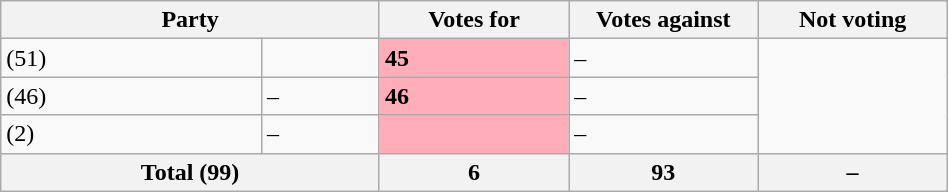<table class="wikitable" style="width:50%;">
<tr>
<th colspan="2">Party</th>
<th style="width:20%;">Votes for</th>
<th style="width:20%;">Votes against</th>
<th style="width:20%;">Not voting</th>
</tr>
<tr>
<td> (51)</td>
<td></td>
<td style="background-color:#ffaeb9;"><strong>45</strong></td>
<td>–</td>
</tr>
<tr>
<td> (46)</td>
<td>–</td>
<td style="background-color:#ffaeb9;"><strong>46</strong></td>
<td>–</td>
</tr>
<tr>
<td> (2)</td>
<td>–</td>
<td style="background-color:#ffaeb9;"></td>
<td>–</td>
</tr>
<tr>
<th colspan="2">Total (99)</th>
<th>6</th>
<th>93</th>
<th>–</th>
</tr>
</table>
